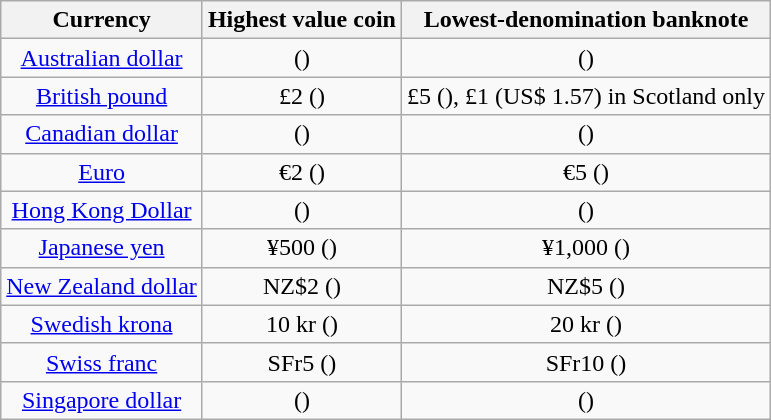<table class="wikitable" style="text-align:center">
<tr>
<th>Currency</th>
<th>Highest value coin</th>
<th>Lowest-denomination banknote</th>
</tr>
<tr>
<td><a href='#'>Australian dollar</a></td>
<td> ()</td>
<td> ()</td>
</tr>
<tr>
<td><a href='#'>British pound</a></td>
<td>£2 ()</td>
<td>£5 (), £1 (US$ 1.57) in Scotland only</td>
</tr>
<tr>
<td><a href='#'>Canadian dollar</a></td>
<td> ()</td>
<td> ()</td>
</tr>
<tr>
<td><a href='#'>Euro</a></td>
<td>€2 ()</td>
<td>€5 ()</td>
</tr>
<tr>
<td><a href='#'>Hong Kong Dollar</a></td>
<td> ()</td>
<td> ()</td>
</tr>
<tr>
<td><a href='#'>Japanese yen</a></td>
<td>¥500 ()</td>
<td>¥1,000 ()</td>
</tr>
<tr>
<td><a href='#'>New Zealand dollar</a></td>
<td>NZ$2 ()</td>
<td>NZ$5 ()</td>
</tr>
<tr>
<td><a href='#'>Swedish krona</a></td>
<td>10 kr ()</td>
<td>20 kr ()</td>
</tr>
<tr>
<td><a href='#'>Swiss franc</a></td>
<td>SFr5 ()</td>
<td>SFr10 ()</td>
</tr>
<tr>
<td><a href='#'>Singapore dollar</a></td>
<td> ()</td>
<td> ()</td>
</tr>
</table>
